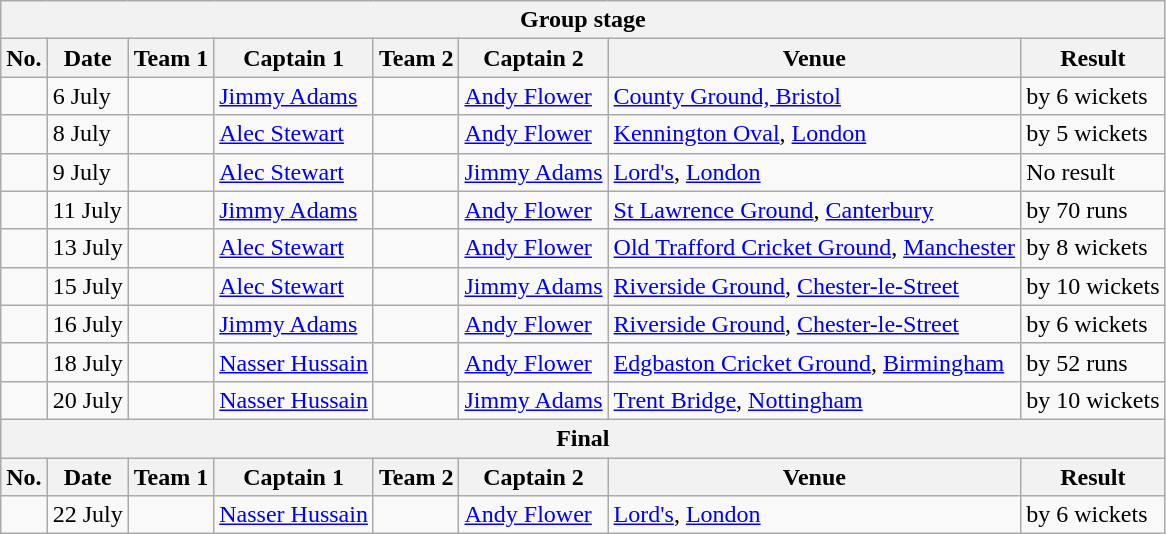<table class="wikitable">
<tr>
<th colspan="9">Group stage</th>
</tr>
<tr>
<th>No.</th>
<th>Date</th>
<th>Team 1</th>
<th>Captain 1</th>
<th>Team 2</th>
<th>Captain 2</th>
<th>Venue</th>
<th>Result</th>
</tr>
<tr>
<td></td>
<td>6 July</td>
<td></td>
<td><a href='#'>Jimmy Adams</a></td>
<td></td>
<td><a href='#'>Andy Flower</a></td>
<td><a href='#'>County Ground, Bristol</a></td>
<td> by 6 wickets</td>
</tr>
<tr>
<td></td>
<td>8 July</td>
<td></td>
<td><a href='#'>Alec Stewart</a></td>
<td></td>
<td><a href='#'>Andy Flower</a></td>
<td><a href='#'>Kennington Oval</a>, <a href='#'>London</a></td>
<td> by 5 wickets</td>
</tr>
<tr>
<td></td>
<td>9 July</td>
<td></td>
<td><a href='#'>Alec Stewart</a></td>
<td></td>
<td><a href='#'>Jimmy Adams</a></td>
<td><a href='#'>Lord's</a>, <a href='#'>London</a></td>
<td>No result</td>
</tr>
<tr>
<td></td>
<td>11 July</td>
<td></td>
<td><a href='#'>Jimmy Adams</a></td>
<td></td>
<td><a href='#'>Andy Flower</a></td>
<td><a href='#'>St Lawrence Ground</a>, <a href='#'>Canterbury</a></td>
<td> by 70 runs</td>
</tr>
<tr>
<td></td>
<td>13 July</td>
<td></td>
<td><a href='#'>Alec Stewart</a></td>
<td></td>
<td><a href='#'>Andy Flower</a></td>
<td><a href='#'>Old Trafford Cricket Ground</a>, <a href='#'>Manchester</a></td>
<td> by 8 wickets</td>
</tr>
<tr>
<td></td>
<td>15 July</td>
<td></td>
<td><a href='#'>Alec Stewart</a></td>
<td></td>
<td><a href='#'>Jimmy Adams</a></td>
<td><a href='#'>Riverside Ground</a>, <a href='#'>Chester-le-Street</a></td>
<td> by 10 wickets</td>
</tr>
<tr>
<td></td>
<td>16 July</td>
<td></td>
<td><a href='#'>Jimmy Adams</a></td>
<td></td>
<td><a href='#'>Andy Flower</a></td>
<td><a href='#'>Riverside Ground</a>, <a href='#'>Chester-le-Street</a></td>
<td> by 6 wickets</td>
</tr>
<tr>
<td></td>
<td>18 July</td>
<td></td>
<td><a href='#'>Nasser Hussain</a></td>
<td></td>
<td><a href='#'>Andy Flower</a></td>
<td><a href='#'>Edgbaston Cricket Ground</a>, <a href='#'>Birmingham</a></td>
<td> by 52 runs</td>
</tr>
<tr>
<td></td>
<td>20 July</td>
<td></td>
<td><a href='#'>Nasser Hussain</a></td>
<td></td>
<td><a href='#'>Jimmy Adams</a></td>
<td><a href='#'>Trent Bridge</a>, <a href='#'>Nottingham</a></td>
<td> by 10 wickets</td>
</tr>
<tr>
<th colspan="9">Final</th>
</tr>
<tr>
<th>No.</th>
<th>Date</th>
<th>Team 1</th>
<th>Captain 1</th>
<th>Team 2</th>
<th>Captain 2</th>
<th>Venue</th>
<th>Result</th>
</tr>
<tr>
<td></td>
<td>22 July</td>
<td></td>
<td><a href='#'>Nasser Hussain</a></td>
<td></td>
<td><a href='#'>Andy Flower</a></td>
<td><a href='#'>Lord's</a>, <a href='#'>London</a></td>
<td> by 6 wickets</td>
</tr>
</table>
